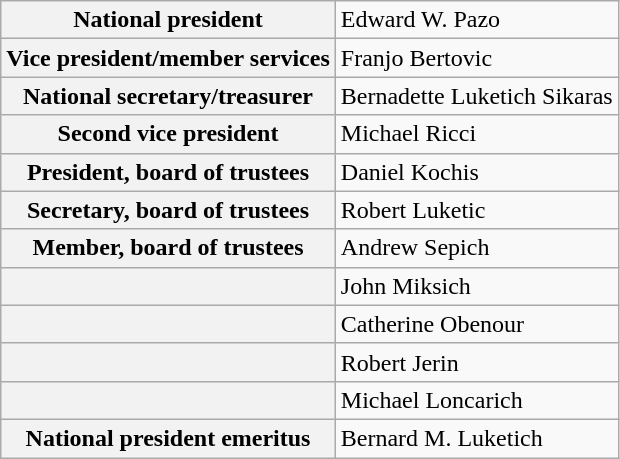<table class="wikitable">
<tr>
<th>National president</th>
<td>Edward W. Pazo</td>
</tr>
<tr>
<th>Vice president/member services</th>
<td>Franjo Bertovic</td>
</tr>
<tr>
<th>National secretary/treasurer</th>
<td>Bernadette Luketich Sikaras</td>
</tr>
<tr>
<th>Second vice president</th>
<td>Michael Ricci</td>
</tr>
<tr>
<th>President, board of trustees</th>
<td>Daniel Kochis</td>
</tr>
<tr>
<th>Secretary, board of trustees</th>
<td>Robert Luketic</td>
</tr>
<tr>
<th>Member, board of trustees</th>
<td>Andrew Sepich</td>
</tr>
<tr>
<th></th>
<td>John Miksich</td>
</tr>
<tr>
<th></th>
<td>Catherine Obenour</td>
</tr>
<tr>
<th></th>
<td>Robert Jerin</td>
</tr>
<tr>
<th></th>
<td>Michael Loncarich</td>
</tr>
<tr>
<th>National president emeritus</th>
<td>Bernard M. Luketich</td>
</tr>
</table>
